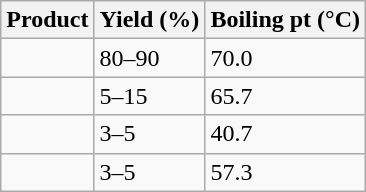<table class="wikitable" border="1">
<tr>
<th>Product</th>
<th>Yield (%)</th>
<th>Boiling pt (°C)</th>
</tr>
<tr>
<td></td>
<td>80–90</td>
<td>70.0</td>
</tr>
<tr>
<td></td>
<td>5–15</td>
<td>65.7</td>
</tr>
<tr>
<td></td>
<td>3–5</td>
<td>40.7</td>
</tr>
<tr>
<td></td>
<td>3–5</td>
<td>57.3</td>
</tr>
</table>
